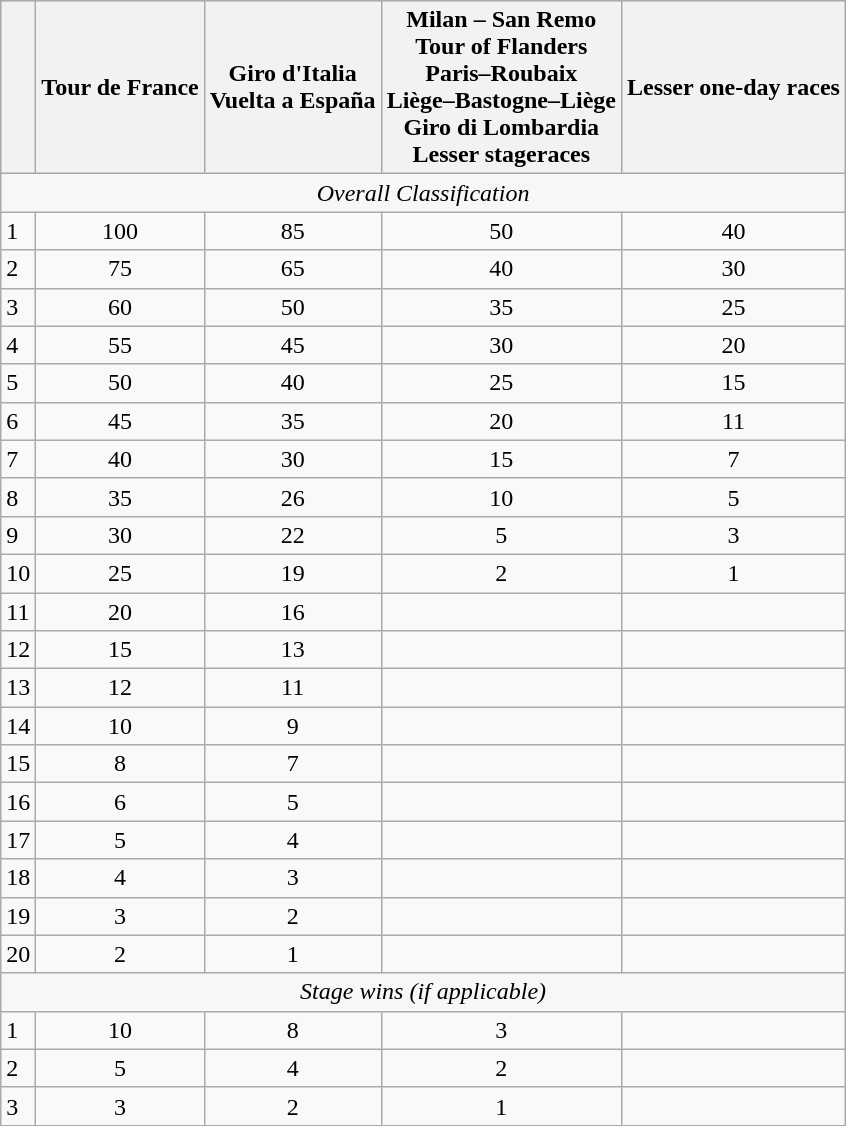<table class="wikitable">
<tr style="background:#ccccff;">
<th></th>
<th>Tour de France</th>
<th>Giro d'Italia<br>Vuelta a España</th>
<th>Milan – San Remo<br>Tour of Flanders<br>Paris–Roubaix<br>Liège–Bastogne–Liège<br>Giro di Lombardia<br>Lesser stageraces</th>
<th>Lesser one-day races</th>
</tr>
<tr>
<td colspan=5 bgcolor=#f7f7f7 align=center><em>Overall Classification</em></td>
</tr>
<tr>
<td>1</td>
<td align=center>100</td>
<td align=center>85</td>
<td align=center>50</td>
<td align=center>40</td>
</tr>
<tr>
<td>2</td>
<td align=center>75</td>
<td align=center>65</td>
<td align=center>40</td>
<td align=center>30</td>
</tr>
<tr>
<td>3</td>
<td align=center>60</td>
<td align=center>50</td>
<td align=center>35</td>
<td align=center>25</td>
</tr>
<tr>
<td>4</td>
<td align=center>55</td>
<td align=center>45</td>
<td align=center>30</td>
<td align=center>20</td>
</tr>
<tr>
<td>5</td>
<td align=center>50</td>
<td align=center>40</td>
<td align=center>25</td>
<td align=center>15</td>
</tr>
<tr>
<td>6</td>
<td align=center>45</td>
<td align=center>35</td>
<td align=center>20</td>
<td align=center>11</td>
</tr>
<tr>
<td>7</td>
<td align=center>40</td>
<td align=center>30</td>
<td align=center>15</td>
<td align=center>7</td>
</tr>
<tr>
<td>8</td>
<td align=center>35</td>
<td align=center>26</td>
<td align=center>10</td>
<td align=center>5</td>
</tr>
<tr>
<td>9</td>
<td align=center>30</td>
<td align=center>22</td>
<td align=center>5</td>
<td align=center>3</td>
</tr>
<tr>
<td>10</td>
<td align=center>25</td>
<td align=center>19</td>
<td align=center>2</td>
<td align=center>1</td>
</tr>
<tr>
<td>11</td>
<td align=center>20</td>
<td align=center>16</td>
<td></td>
<td></td>
</tr>
<tr>
<td>12</td>
<td align=center>15</td>
<td align=center>13</td>
<td></td>
<td></td>
</tr>
<tr>
<td>13</td>
<td align=center>12</td>
<td align=center>11</td>
<td></td>
<td></td>
</tr>
<tr>
<td>14</td>
<td align=center>10</td>
<td align=center>9</td>
<td></td>
<td></td>
</tr>
<tr>
<td>15</td>
<td align=center>8</td>
<td align=center>7</td>
<td></td>
<td></td>
</tr>
<tr>
<td>16</td>
<td align=center>6</td>
<td align=center>5</td>
<td></td>
<td></td>
</tr>
<tr>
<td>17</td>
<td align=center>5</td>
<td align=center>4</td>
<td></td>
<td></td>
</tr>
<tr>
<td>18</td>
<td align=center>4</td>
<td align=center>3</td>
<td></td>
<td></td>
</tr>
<tr>
<td>19</td>
<td align=center>3</td>
<td align=center>2</td>
<td></td>
<td></td>
</tr>
<tr>
<td>20</td>
<td align=center>2</td>
<td align=center>1</td>
<td></td>
<td></td>
</tr>
<tr>
<td colspan=6 bgcolor=#f7f7f7 align=center><em>Stage wins (if applicable)</em></td>
</tr>
<tr>
<td>1</td>
<td align=center>10</td>
<td align=center>8</td>
<td align=center>3</td>
<td></td>
</tr>
<tr>
<td>2</td>
<td align=center>5</td>
<td align=center>4</td>
<td align=center>2</td>
<td></td>
</tr>
<tr>
<td>3</td>
<td align=center>3</td>
<td align=center>2</td>
<td align=center>1</td>
<td></td>
</tr>
</table>
